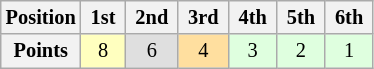<table class="wikitable" style="font-size:85%; text-align:center">
<tr>
<th>Position</th>
<th> 1st </th>
<th> 2nd </th>
<th> 3rd </th>
<th> 4th </th>
<th> 5th </th>
<th> 6th </th>
</tr>
<tr>
<th>Points</th>
<td style="background:#ffffbf;">8</td>
<td style="background:#dfdfdf;">6</td>
<td style="background:#ffdf9f;">4</td>
<td style="background:#dfffdf;">3</td>
<td style="background:#dfffdf;">2</td>
<td style="background:#dfffdf;">1</td>
</tr>
</table>
